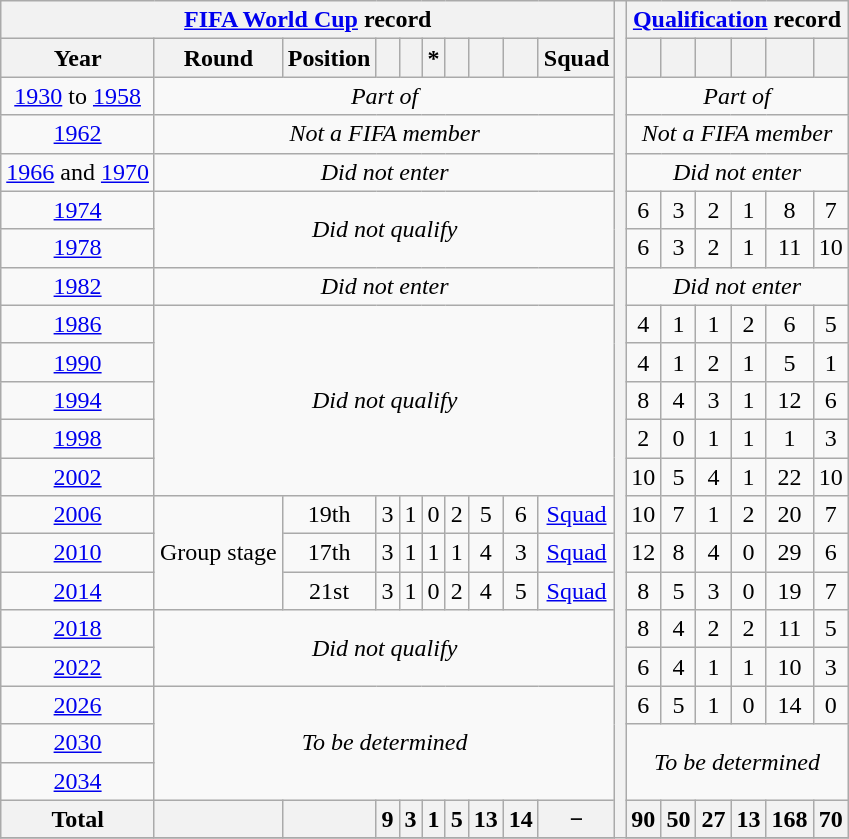<table class="wikitable" style="text-align: center">
<tr>
<th colspan=10><a href='#'>FIFA World Cup</a> record</th>
<th rowspan=28></th>
<th colspan=7><a href='#'>Qualification</a> record</th>
</tr>
<tr>
<th>Year</th>
<th>Round</th>
<th>Position</th>
<th></th>
<th></th>
<th>*</th>
<th></th>
<th></th>
<th></th>
<th>Squad</th>
<th></th>
<th></th>
<th></th>
<th></th>
<th></th>
<th></th>
</tr>
<tr>
<td><a href='#'>1930</a> to <a href='#'>1958</a></td>
<td colspan=9><em>Part of </em></td>
<td colspan=9><em>Part of </em></td>
</tr>
<tr>
<td> <a href='#'>1962</a></td>
<td colspan=9><em>Not a FIFA member</em></td>
<td colspan=7><em>Not a FIFA member</em></td>
</tr>
<tr>
<td><a href='#'>1966</a> and <a href='#'>1970</a></td>
<td colspan=9><em>Did not enter</em></td>
<td colspan=7><em>Did not enter</em></td>
</tr>
<tr>
<td> <a href='#'>1974</a></td>
<td colspan=9 rowspan=2><em>Did not qualify</em></td>
<td>6</td>
<td>3</td>
<td>2</td>
<td>1</td>
<td>8</td>
<td>7</td>
</tr>
<tr>
<td> <a href='#'>1978</a></td>
<td>6</td>
<td>3</td>
<td>2</td>
<td>1</td>
<td>11</td>
<td>10</td>
</tr>
<tr>
<td> <a href='#'>1982</a></td>
<td colspan=9><em>Did not enter</em></td>
<td colspan=7><em>Did not enter</em></td>
</tr>
<tr>
<td> <a href='#'>1986</a></td>
<td colspan=9 rowspan=5><em>Did not qualify</em></td>
<td>4</td>
<td>1</td>
<td>1</td>
<td>2</td>
<td>6</td>
<td>5</td>
</tr>
<tr>
<td> <a href='#'>1990</a></td>
<td>4</td>
<td>1</td>
<td>2</td>
<td>1</td>
<td>5</td>
<td>1</td>
</tr>
<tr>
<td> <a href='#'>1994</a></td>
<td>8</td>
<td>4</td>
<td>3</td>
<td>1</td>
<td>12</td>
<td>6</td>
</tr>
<tr>
<td> <a href='#'>1998</a></td>
<td>2</td>
<td>0</td>
<td>1</td>
<td>1</td>
<td>1</td>
<td>3</td>
</tr>
<tr>
<td>  <a href='#'>2002</a></td>
<td>10</td>
<td>5</td>
<td>4</td>
<td>1</td>
<td>22</td>
<td>10</td>
</tr>
<tr>
<td> <a href='#'>2006</a></td>
<td rowspan=3>Group stage</td>
<td>19th</td>
<td>3</td>
<td>1</td>
<td>0</td>
<td>2</td>
<td>5</td>
<td>6</td>
<td><a href='#'>Squad</a></td>
<td>10</td>
<td>7</td>
<td>1</td>
<td>2</td>
<td>20</td>
<td>7</td>
</tr>
<tr>
<td> <a href='#'>2010</a></td>
<td>17th</td>
<td>3</td>
<td>1</td>
<td>1</td>
<td>1</td>
<td>4</td>
<td>3</td>
<td><a href='#'>Squad</a></td>
<td>12</td>
<td>8</td>
<td>4</td>
<td>0</td>
<td>29</td>
<td>6</td>
</tr>
<tr>
<td> <a href='#'>2014</a></td>
<td>21st</td>
<td>3</td>
<td>1</td>
<td>0</td>
<td>2</td>
<td>4</td>
<td>5</td>
<td><a href='#'>Squad</a></td>
<td>8</td>
<td>5</td>
<td>3</td>
<td>0</td>
<td>19</td>
<td>7</td>
</tr>
<tr>
<td> <a href='#'>2018</a></td>
<td colspan=9 rowspan=2><em>Did not qualify</em></td>
<td>8</td>
<td>4</td>
<td>2</td>
<td>2</td>
<td>11</td>
<td>5</td>
</tr>
<tr>
<td> <a href='#'>2022</a></td>
<td>6</td>
<td>4</td>
<td>1</td>
<td>1</td>
<td>10</td>
<td>3</td>
</tr>
<tr>
<td>   <a href='#'>2026</a></td>
<td colspan=9 rowspan=3><em>To be determined</em></td>
<td>6</td>
<td>5</td>
<td>1</td>
<td>0</td>
<td>14</td>
<td>0</td>
</tr>
<tr>
<td>   <a href='#'>2030</a></td>
<td colspan=8 rowspan=2><em> To be determined </em></td>
</tr>
<tr>
<td> <a href='#'>2034</a></td>
</tr>
<tr>
<th>Total</th>
<th></th>
<th></th>
<th>9</th>
<th>3</th>
<th>1</th>
<th>5</th>
<th>13</th>
<th>14</th>
<th>−</th>
<th>90</th>
<th>50</th>
<th>27</th>
<th>13</th>
<th>168</th>
<th>70</th>
</tr>
<tr>
</tr>
</table>
